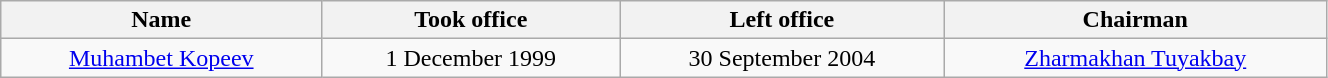<table class="wikitable" width="70%">
<tr>
<th>Name</th>
<th>Took office</th>
<th>Left office</th>
<th>Chairman</th>
</tr>
<tr>
<td align="center"><a href='#'>Muhambet Kopeev</a></td>
<td align="center">1 December 1999</td>
<td align="center">30 September 2004</td>
<td align="center"><a href='#'>Zharmakhan Tuyakbay</a></td>
</tr>
</table>
